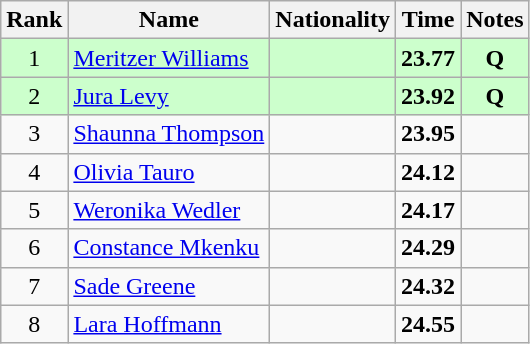<table class="wikitable sortable" style="text-align:center">
<tr>
<th>Rank</th>
<th>Name</th>
<th>Nationality</th>
<th>Time</th>
<th>Notes</th>
</tr>
<tr bgcolor=ccffcc>
<td>1</td>
<td align=left><a href='#'>Meritzer Williams</a></td>
<td align=left></td>
<td><strong>23.77</strong></td>
<td><strong>Q</strong></td>
</tr>
<tr bgcolor=ccffcc>
<td>2</td>
<td align=left><a href='#'>Jura Levy</a></td>
<td align=left></td>
<td><strong>23.92</strong></td>
<td><strong>Q</strong></td>
</tr>
<tr>
<td>3</td>
<td align=left><a href='#'>Shaunna Thompson</a></td>
<td align=left></td>
<td><strong>23.95</strong></td>
<td></td>
</tr>
<tr>
<td>4</td>
<td align=left><a href='#'>Olivia Tauro</a></td>
<td align=left></td>
<td><strong>24.12</strong></td>
<td></td>
</tr>
<tr>
<td>5</td>
<td align=left><a href='#'>Weronika Wedler</a></td>
<td align=left></td>
<td><strong>24.17</strong></td>
<td></td>
</tr>
<tr>
<td>6</td>
<td align=left><a href='#'>Constance Mkenku</a></td>
<td align=left></td>
<td><strong>24.29</strong></td>
<td></td>
</tr>
<tr>
<td>7</td>
<td align=left><a href='#'>Sade Greene</a></td>
<td align=left></td>
<td><strong>24.32</strong></td>
<td></td>
</tr>
<tr>
<td>8</td>
<td align=left><a href='#'>Lara Hoffmann</a></td>
<td align=left></td>
<td><strong>24.55</strong></td>
<td></td>
</tr>
</table>
